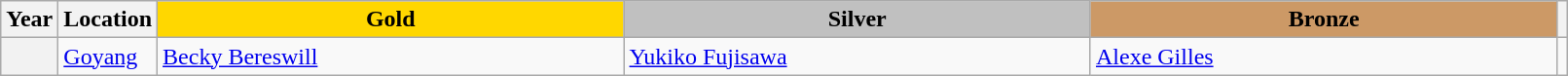<table class="wikitable unsortable" style="text-align:left; width:85%">
<tr>
<th scope="col" style="text-align:center">Year</th>
<th scope="col" style="text-align:center">Location</th>
<td scope="col" style="text-align:center; width:30%; background:gold"><strong>Gold</strong></td>
<td scope="col" style="text-align:center; width:30%; background:silver"><strong>Silver</strong></td>
<td scope="col" style="text-align:center; width:30%; background:#c96"><strong>Bronze</strong></td>
<th scope="col" style="text-align:center"></th>
</tr>
<tr>
<th scope="row" style="text-align:left"></th>
<td><a href='#'>Goyang</a></td>
<td> <a href='#'>Becky Bereswill</a></td>
<td> <a href='#'>Yukiko Fujisawa</a></td>
<td> <a href='#'>Alexe Gilles</a></td>
<td></td>
</tr>
</table>
